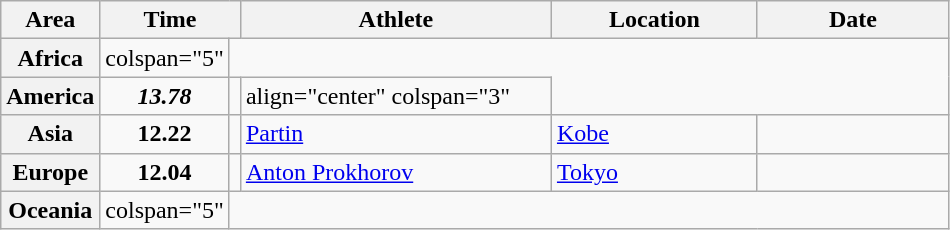<table class="wikitable">
<tr>
<th width="45">Area</th>
<th width="80" colspan="2">Time</th>
<th width="200">Athlete</th>
<th width="130">Location</th>
<th width="120">Date</th>
</tr>
<tr>
<th>Africa</th>
<td>colspan="5" </td>
</tr>
<tr>
<th>America</th>
<td align="center"><strong><em>13.78</em></strong></td>
<td align="center"></td>
<td>align="center" colspan="3" </td>
</tr>
<tr>
<th>Asia</th>
<td align="center"><strong>12.22</strong></td>
<td align="center"></td>
<td> <a href='#'>Partin</a></td>
<td> <a href='#'>Kobe</a></td>
<td align="right"></td>
</tr>
<tr>
<th>Europe</th>
<td align="center"><strong>12.04</strong></td>
<td align="center"><strong></strong></td>
<td> <a href='#'>Anton Prokhorov</a></td>
<td> <a href='#'>Tokyo</a></td>
<td align="right"></td>
</tr>
<tr>
<th>Oceania</th>
<td>colspan="5" </td>
</tr>
</table>
